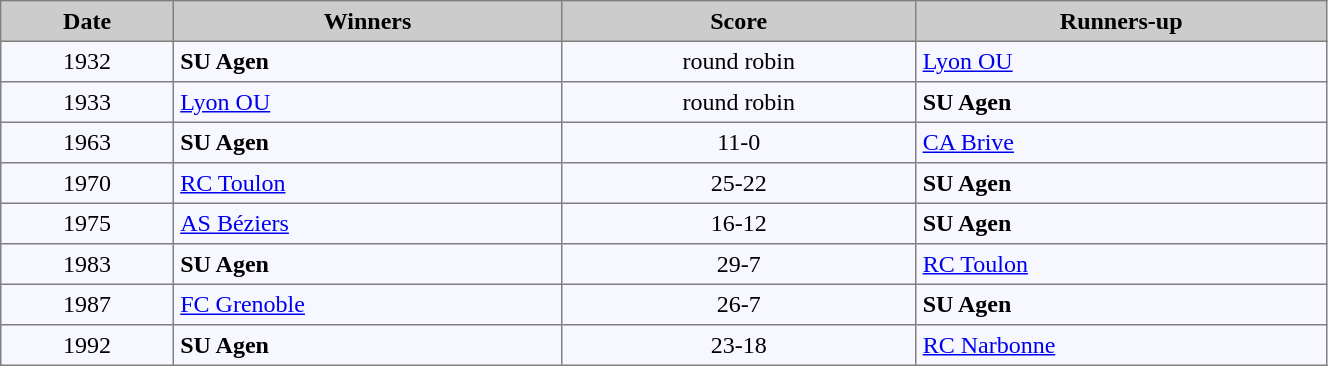<table cellpadding="4" cellspacing="0" border="1" style="background:#f7f8ff; width:70%; font-size:100%; border:gray solid 1px; border-collapse:collapse;">
<tr style="background:#ccc;">
<td align=center><strong>Date</strong></td>
<td align=center><strong>Winners</strong></td>
<td align=center><strong>Score</strong></td>
<td align=center><strong>Runners-up</strong></td>
</tr>
<tr>
<td align=center>1932</td>
<td><strong>SU Agen</strong></td>
<td align=center>round robin</td>
<td><a href='#'>Lyon OU</a></td>
</tr>
<tr>
<td align=center>1933</td>
<td><a href='#'>Lyon OU</a></td>
<td align=center>round robin</td>
<td><strong>SU Agen</strong></td>
</tr>
<tr>
<td align=center>1963</td>
<td><strong>SU Agen</strong></td>
<td align=center>11-0</td>
<td><a href='#'>CA Brive</a></td>
</tr>
<tr>
<td align=center>1970</td>
<td><a href='#'>RC Toulon</a></td>
<td align=center>25-22</td>
<td><strong>SU Agen</strong></td>
</tr>
<tr>
<td align=center>1975</td>
<td><a href='#'>AS Béziers</a></td>
<td align=center>16-12</td>
<td><strong>SU Agen</strong></td>
</tr>
<tr>
<td align=center>1983</td>
<td><strong>SU Agen</strong></td>
<td align=center>29-7</td>
<td><a href='#'>RC Toulon</a></td>
</tr>
<tr>
<td align=center>1987</td>
<td><a href='#'>FC Grenoble</a></td>
<td align=center>26-7</td>
<td><strong>SU Agen</strong></td>
</tr>
<tr>
<td align=center>1992</td>
<td><strong>SU Agen</strong></td>
<td align=center>23-18</td>
<td><a href='#'>RC Narbonne</a></td>
</tr>
</table>
